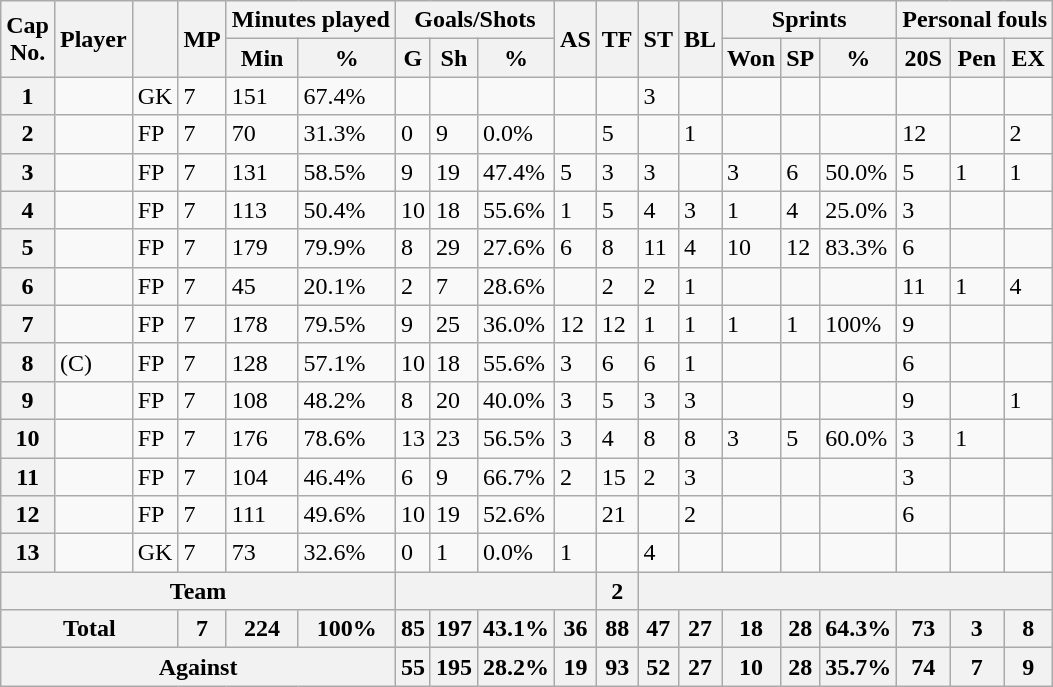<table class="wikitable sortable sticky-header-multi defaultcenter col2left" style="font-size: 100%; margin-left: 1em;">
<tr>
<th scope="col" rowspan="2">Cap<br>No.</th>
<th scope="col" rowspan="2">Player</th>
<th scope="col" rowspan="2"></th>
<th scope="col" rowspan="2">MP</th>
<th scope="colgroup" colspan="2">Minutes played</th>
<th scope="colgroup" colspan="3">Goals/Shots</th>
<th scope="col" rowspan="2">AS</th>
<th scope="col" rowspan="2">TF</th>
<th scope="col" rowspan="2">ST</th>
<th scope="col" rowspan="2">BL</th>
<th scope="colgroup" colspan="3">Sprints</th>
<th scope="colgroup" colspan="3">Personal fouls</th>
</tr>
<tr>
<th scope="col">Min</th>
<th scope="col">%</th>
<th scope="col">G</th>
<th scope="col">Sh</th>
<th scope="col">%</th>
<th scope="col">Won</th>
<th scope="col">SP</th>
<th scope="col">%</th>
<th scope="col">20S</th>
<th scope="col">Pen</th>
<th scope="col">EX</th>
</tr>
<tr>
<th scope="row">1</th>
<td></td>
<td>GK</td>
<td>7</td>
<td>151</td>
<td>67.4%</td>
<td></td>
<td></td>
<td></td>
<td></td>
<td></td>
<td>3</td>
<td></td>
<td></td>
<td></td>
<td></td>
<td></td>
<td></td>
<td></td>
</tr>
<tr>
<th scope="row">2</th>
<td></td>
<td>FP</td>
<td>7</td>
<td>70</td>
<td>31.3%</td>
<td>0</td>
<td>9</td>
<td>0.0%</td>
<td></td>
<td>5</td>
<td></td>
<td>1</td>
<td></td>
<td></td>
<td></td>
<td>12</td>
<td></td>
<td>2</td>
</tr>
<tr>
<th scope="row">3</th>
<td></td>
<td>FP</td>
<td>7</td>
<td>131</td>
<td>58.5%</td>
<td>9</td>
<td>19</td>
<td>47.4%</td>
<td>5</td>
<td>3</td>
<td>3</td>
<td></td>
<td>3</td>
<td>6</td>
<td>50.0%</td>
<td>5</td>
<td>1</td>
<td>1</td>
</tr>
<tr>
<th scope="row">4</th>
<td></td>
<td>FP</td>
<td>7</td>
<td>113</td>
<td>50.4%</td>
<td>10</td>
<td>18</td>
<td>55.6%</td>
<td>1</td>
<td>5</td>
<td>4</td>
<td>3</td>
<td>1</td>
<td>4</td>
<td>25.0%</td>
<td>3</td>
<td></td>
<td></td>
</tr>
<tr>
<th scope="row">5</th>
<td></td>
<td>FP</td>
<td>7</td>
<td>179</td>
<td>79.9%</td>
<td>8</td>
<td>29</td>
<td>27.6%</td>
<td>6</td>
<td>8</td>
<td>11</td>
<td>4</td>
<td>10</td>
<td>12</td>
<td>83.3%</td>
<td>6</td>
<td></td>
<td></td>
</tr>
<tr>
<th scope="row">6</th>
<td></td>
<td>FP</td>
<td>7</td>
<td>45</td>
<td>20.1%</td>
<td>2</td>
<td>7</td>
<td>28.6%</td>
<td></td>
<td>2</td>
<td>2</td>
<td>1</td>
<td></td>
<td></td>
<td></td>
<td>11</td>
<td>1</td>
<td>4</td>
</tr>
<tr>
<th scope="row">7</th>
<td></td>
<td>FP</td>
<td>7</td>
<td>178</td>
<td>79.5%</td>
<td>9</td>
<td>25</td>
<td>36.0%</td>
<td>12</td>
<td>12</td>
<td>1</td>
<td>1</td>
<td>1</td>
<td>1</td>
<td>100%</td>
<td>9</td>
<td></td>
<td></td>
</tr>
<tr>
<th scope="row">8</th>
<td> (C)</td>
<td>FP</td>
<td>7</td>
<td>128</td>
<td>57.1%</td>
<td>10</td>
<td>18</td>
<td>55.6%</td>
<td>3</td>
<td>6</td>
<td>6</td>
<td>1</td>
<td></td>
<td></td>
<td></td>
<td>6</td>
<td></td>
<td></td>
</tr>
<tr>
<th scope="row">9</th>
<td></td>
<td>FP</td>
<td>7</td>
<td>108</td>
<td>48.2%</td>
<td>8</td>
<td>20</td>
<td>40.0%</td>
<td>3</td>
<td>5</td>
<td>3</td>
<td>3</td>
<td></td>
<td></td>
<td></td>
<td>9</td>
<td></td>
<td>1</td>
</tr>
<tr>
<th scope="row">10</th>
<td></td>
<td>FP</td>
<td>7</td>
<td>176</td>
<td>78.6%</td>
<td>13</td>
<td>23</td>
<td>56.5%</td>
<td>3</td>
<td>4</td>
<td>8</td>
<td>8</td>
<td>3</td>
<td>5</td>
<td>60.0%</td>
<td>3</td>
<td>1</td>
<td></td>
</tr>
<tr>
<th scope="row">11</th>
<td></td>
<td>FP</td>
<td>7</td>
<td>104</td>
<td>46.4%</td>
<td>6</td>
<td>9</td>
<td>66.7%</td>
<td>2</td>
<td>15</td>
<td>2</td>
<td>3</td>
<td></td>
<td></td>
<td></td>
<td>3</td>
<td></td>
<td></td>
</tr>
<tr>
<th scope="row">12</th>
<td></td>
<td>FP</td>
<td>7</td>
<td>111</td>
<td>49.6%</td>
<td>10</td>
<td>19</td>
<td>52.6%</td>
<td></td>
<td>21</td>
<td></td>
<td>2</td>
<td></td>
<td></td>
<td></td>
<td>6</td>
<td></td>
<td></td>
</tr>
<tr>
<th scope="row">13</th>
<td></td>
<td>GK</td>
<td>7</td>
<td>73</td>
<td>32.6%</td>
<td>0</td>
<td>1</td>
<td>0.0%</td>
<td>1</td>
<td></td>
<td>4</td>
<td></td>
<td></td>
<td></td>
<td></td>
<td></td>
<td></td>
<td></td>
</tr>
<tr class="sortbottom">
<th colspan="6">Team</th>
<th colspan="4"></th>
<th>2</th>
<th colspan="8"></th>
</tr>
<tr class="sortbottom">
<th colspan="3">Total</th>
<th>7</th>
<th>224</th>
<th>100%</th>
<th>85</th>
<th>197</th>
<th>43.1%</th>
<th>36</th>
<th>88</th>
<th>47</th>
<th>27</th>
<th>18</th>
<th>28</th>
<th>64.3%</th>
<th>73</th>
<th>3</th>
<th>8</th>
</tr>
<tr class="sortbottom">
<th colspan="6">Against</th>
<th>55</th>
<th>195</th>
<th>28.2%</th>
<th>19</th>
<th>93</th>
<th>52</th>
<th>27</th>
<th>10</th>
<th>28</th>
<th>35.7%</th>
<th>74</th>
<th>7</th>
<th>9</th>
</tr>
</table>
